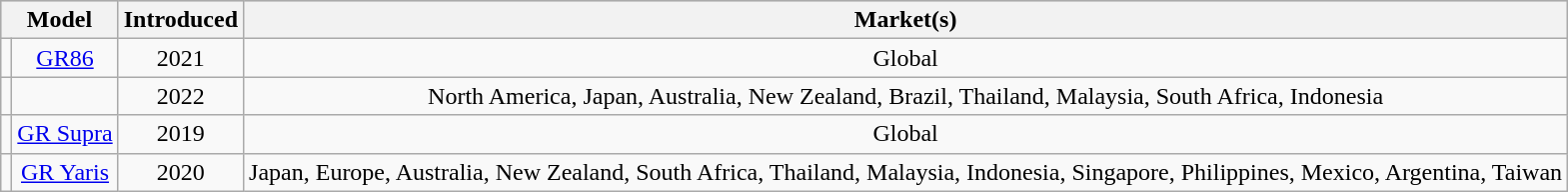<table class="wikitable" style="text-align: center">
<tr bgcolor="#d0d0d0">
<th colspan=2>Model</th>
<th>Introduced</th>
<th>Market(s)</th>
</tr>
<tr>
<td></td>
<td><a href='#'>GR86</a></td>
<td>2021</td>
<td>Global</td>
</tr>
<tr>
<td></td>
<td></td>
<td>2022</td>
<td>North America, Japan, Australia, New Zealand, Brazil, Thailand, Malaysia, South Africa, Indonesia</td>
</tr>
<tr>
<td></td>
<td><a href='#'>GR Supra</a></td>
<td>2019</td>
<td>Global</td>
</tr>
<tr>
<td></td>
<td><a href='#'>GR Yaris</a></td>
<td>2020</td>
<td>Japan, Europe, Australia, New Zealand, South Africa, Thailand, Malaysia, Indonesia, Singapore, Philippines, Mexico, Argentina, Taiwan</td>
</tr>
</table>
